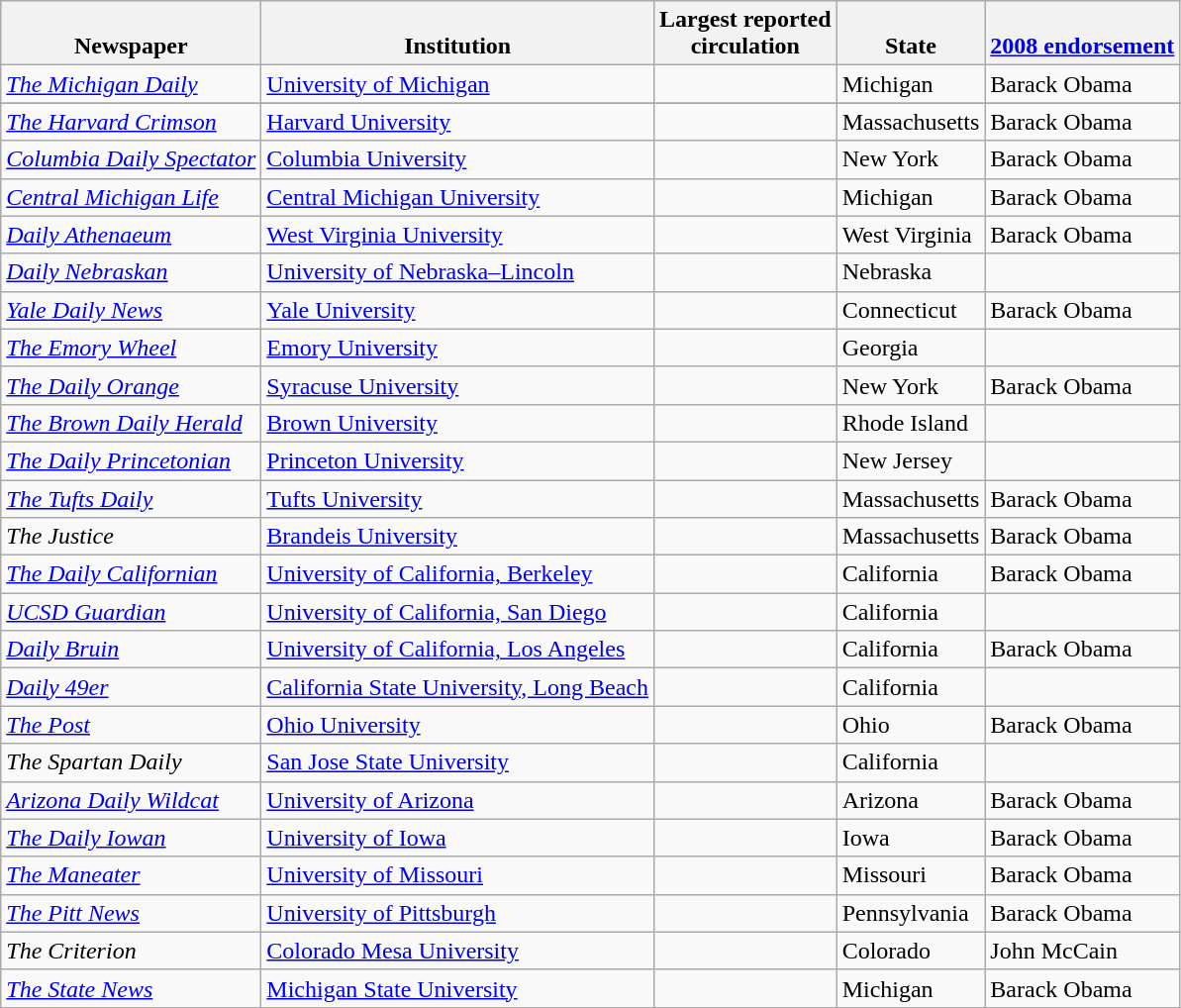<table class="wikitable sortable">
<tr valign=bottom>
<th>Newspaper</th>
<th>Institution</th>
<th>Largest reported<br>circulation</th>
<th>State</th>
<th><a href='#'>2008 endorsement</a></th>
</tr>
<tr>
<td><em><a href='#'>The Michigan Daily</a></em></td>
<td><a href='#'>University of Michigan</a></td>
<td></td>
<td>Michigan</td>
<td>Barack Obama</td>
</tr>
<tr>
</tr>
<tr>
<td><em><a href='#'>The Harvard Crimson</a></em></td>
<td><a href='#'>Harvard University</a></td>
<td></td>
<td>Massachusetts</td>
<td>Barack Obama</td>
</tr>
<tr>
<td><em><a href='#'>Columbia Daily Spectator</a></em></td>
<td><a href='#'>Columbia University</a></td>
<td></td>
<td>New York</td>
<td>Barack Obama</td>
</tr>
<tr>
<td><em><a href='#'>Central Michigan Life</a></em></td>
<td><a href='#'>Central Michigan University</a></td>
<td></td>
<td>Michigan</td>
<td>Barack Obama</td>
</tr>
<tr>
<td><em><a href='#'>Daily Athenaeum</a></em></td>
<td><a href='#'>West Virginia University</a></td>
<td></td>
<td>West Virginia</td>
<td>Barack Obama</td>
</tr>
<tr>
<td><em><a href='#'>Daily Nebraskan</a></em></td>
<td><a href='#'>University of Nebraska–Lincoln</a></td>
<td></td>
<td>Nebraska</td>
<td></td>
</tr>
<tr>
<td><em><a href='#'>Yale Daily News</a></em></td>
<td><a href='#'>Yale University</a></td>
<td></td>
<td>Connecticut</td>
<td>Barack Obama</td>
</tr>
<tr>
<td><em><a href='#'>The Emory Wheel</a></em></td>
<td><a href='#'>Emory University</a></td>
<td></td>
<td>Georgia</td>
<td></td>
</tr>
<tr>
<td><em><a href='#'>The Daily Orange</a></em></td>
<td><a href='#'>Syracuse University</a></td>
<td></td>
<td>New York</td>
<td>Barack Obama</td>
</tr>
<tr>
<td><em><a href='#'>The Brown Daily Herald</a></em></td>
<td><a href='#'>Brown University</a></td>
<td></td>
<td>Rhode Island</td>
<td></td>
</tr>
<tr>
<td><em><a href='#'>The Daily Princetonian</a></em></td>
<td><a href='#'>Princeton University</a></td>
<td></td>
<td>New Jersey</td>
<td></td>
</tr>
<tr>
<td><em><a href='#'>The Tufts Daily</a></em></td>
<td><a href='#'>Tufts University</a></td>
<td></td>
<td>Massachusetts</td>
<td>Barack Obama</td>
</tr>
<tr>
<td><em>The Justice</em></td>
<td><a href='#'>Brandeis University</a></td>
<td></td>
<td>Massachusetts</td>
<td>Barack Obama</td>
</tr>
<tr>
<td><em><a href='#'>The Daily Californian</a></em></td>
<td><a href='#'>University of California, Berkeley</a></td>
<td></td>
<td>California</td>
<td>Barack Obama</td>
</tr>
<tr>
<td><em><a href='#'>UCSD Guardian</a></em></td>
<td><a href='#'>University of California, San Diego</a></td>
<td></td>
<td>California</td>
<td></td>
</tr>
<tr>
<td><em><a href='#'>Daily Bruin</a></em></td>
<td><a href='#'>University of California, Los Angeles</a></td>
<td></td>
<td>California</td>
<td>Barack Obama</td>
</tr>
<tr>
<td><em><a href='#'>Daily 49er</a></em></td>
<td><a href='#'>California State University, Long Beach</a></td>
<td></td>
<td>California</td>
<td></td>
</tr>
<tr>
<td><em><a href='#'>The Post</a></em></td>
<td><a href='#'>Ohio University</a></td>
<td></td>
<td>Ohio</td>
<td>Barack Obama</td>
</tr>
<tr>
<td><em>The Spartan Daily</em></td>
<td><a href='#'>San Jose State University</a></td>
<td></td>
<td>California</td>
<td></td>
</tr>
<tr>
<td><em><a href='#'>Arizona Daily Wildcat</a></em></td>
<td><a href='#'>University of Arizona</a></td>
<td></td>
<td>Arizona</td>
<td>Barack Obama</td>
</tr>
<tr>
<td><em><a href='#'>The Daily Iowan</a></em></td>
<td><a href='#'>University of Iowa</a></td>
<td></td>
<td>Iowa</td>
<td>Barack Obama</td>
</tr>
<tr>
<td><em><a href='#'>The Maneater</a></em></td>
<td><a href='#'>University of Missouri</a></td>
<td></td>
<td>Missouri</td>
<td>Barack Obama</td>
</tr>
<tr>
<td><em><a href='#'>The Pitt News</a></em></td>
<td><a href='#'>University of Pittsburgh</a></td>
<td></td>
<td>Pennsylvania</td>
<td>Barack Obama</td>
</tr>
<tr>
<td><em>The Criterion</em></td>
<td><a href='#'>Colorado Mesa University</a></td>
<td></td>
<td>Colorado</td>
<td>John McCain</td>
</tr>
<tr>
<td><em><a href='#'>The State News</a></em></td>
<td><a href='#'>Michigan State University</a></td>
<td></td>
<td>Michigan</td>
<td>Barack Obama</td>
</tr>
<tr>
</tr>
</table>
